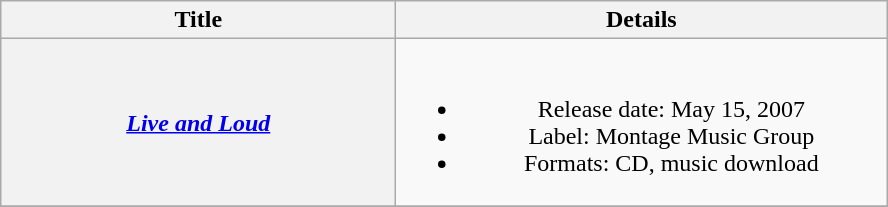<table class="wikitable plainrowheaders" style="text-align:center;">
<tr>
<th style="width:16em;">Title</th>
<th style="width:20em;">Details</th>
</tr>
<tr>
<th scope="row"><em><a href='#'>Live and Loud</a></em></th>
<td><br><ul><li>Release date: May 15, 2007</li><li>Label: Montage Music Group</li><li>Formats: CD, music download</li></ul></td>
</tr>
<tr>
</tr>
</table>
